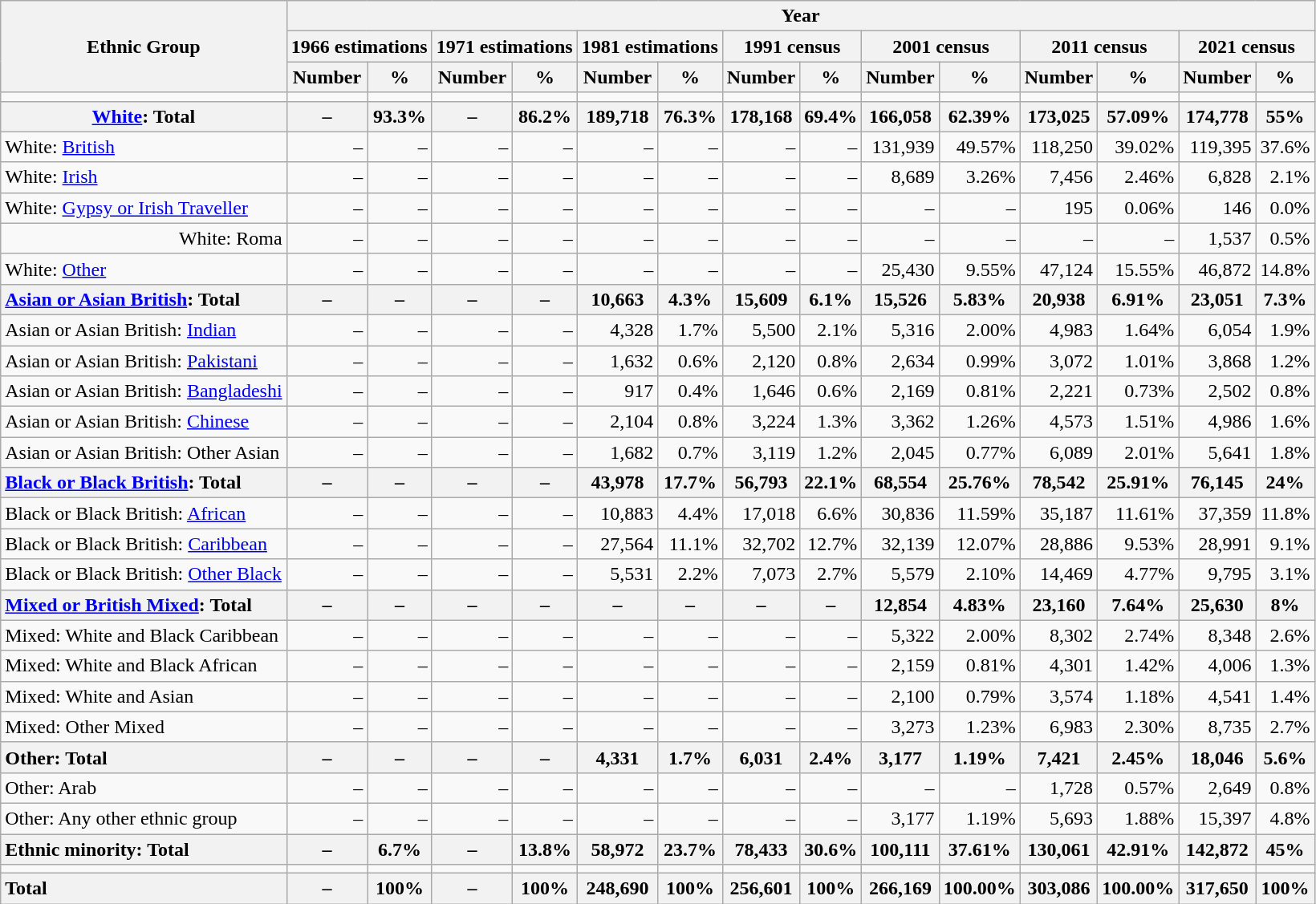<table class="wikitable sortable" style="text-align:right">
<tr>
<th rowspan="3">Ethnic Group</th>
<th colspan="14">Year</th>
</tr>
<tr>
<th colspan="2">1966 estimations</th>
<th colspan="2">1971 estimations</th>
<th colspan="2">1981 estimations</th>
<th colspan="2">1991 census</th>
<th colspan="2">2001 census</th>
<th colspan="2">2011 census</th>
<th colspan="2">2021 census</th>
</tr>
<tr>
<th>Number</th>
<th>%</th>
<th>Number</th>
<th>%</th>
<th>Number</th>
<th>%</th>
<th>Number</th>
<th>%</th>
<th>Number</th>
<th>%</th>
<th>Number</th>
<th>%</th>
<th>Number</th>
<th>%</th>
</tr>
<tr>
<td></td>
<td></td>
<td></td>
<td></td>
<td></td>
<td></td>
<td></td>
<td></td>
<td></td>
<td></td>
<td></td>
<td></td>
<td></td>
<td></td>
<td></td>
</tr>
<tr>
<th><a href='#'>White</a>: Total</th>
<th>–</th>
<th>93.3%</th>
<th>–</th>
<th>86.2%</th>
<th>189,718</th>
<th>76.3%</th>
<th>178,168</th>
<th>69.4%</th>
<th>166,058</th>
<th>62.39%</th>
<th>173,025</th>
<th>57.09%</th>
<th>174,778</th>
<th>55%</th>
</tr>
<tr>
<td style="text-align:left">White: <a href='#'>British</a></td>
<td>–</td>
<td>–</td>
<td>–</td>
<td>–</td>
<td>–</td>
<td>–</td>
<td>–</td>
<td>–</td>
<td>131,939</td>
<td>49.57%</td>
<td>118,250</td>
<td>39.02%</td>
<td>119,395</td>
<td>37.6%</td>
</tr>
<tr>
<td style="text-align:left">White: <a href='#'>Irish</a></td>
<td>–</td>
<td>–</td>
<td>–</td>
<td>–</td>
<td>–</td>
<td>–</td>
<td>–</td>
<td>–</td>
<td>8,689</td>
<td>3.26%</td>
<td>7,456</td>
<td>2.46%</td>
<td>6,828</td>
<td>2.1%</td>
</tr>
<tr>
<td style="text-align:left">White: <a href='#'>Gypsy or Irish Traveller</a></td>
<td>–</td>
<td>–</td>
<td>–</td>
<td>–</td>
<td>–</td>
<td>–</td>
<td>–</td>
<td>–</td>
<td>–</td>
<td>–</td>
<td>195</td>
<td>0.06%</td>
<td>146</td>
<td>0.0%</td>
</tr>
<tr>
<td>White: Roma</td>
<td>–</td>
<td>–</td>
<td>–</td>
<td>–</td>
<td>–</td>
<td>–</td>
<td>–</td>
<td>–</td>
<td>–</td>
<td>–</td>
<td>–</td>
<td>–</td>
<td>1,537</td>
<td>0.5%</td>
</tr>
<tr>
<td style="text-align:left">White: <a href='#'>Other</a></td>
<td>–</td>
<td>–</td>
<td>–</td>
<td>–</td>
<td>–</td>
<td>–</td>
<td>–</td>
<td>–</td>
<td>25,430</td>
<td>9.55%</td>
<td>47,124</td>
<td>15.55%</td>
<td>46,872</td>
<td>14.8%</td>
</tr>
<tr>
<th style="text-align:left"><a href='#'>Asian or Asian British</a>: Total</th>
<th>–</th>
<th>–</th>
<th>–</th>
<th>–</th>
<th>10,663</th>
<th>4.3%</th>
<th>15,609</th>
<th>6.1%</th>
<th>15,526</th>
<th>5.83%</th>
<th>20,938</th>
<th>6.91%</th>
<th>23,051</th>
<th>7.3%</th>
</tr>
<tr>
<td style="text-align:left">Asian or Asian British: <a href='#'>Indian</a></td>
<td>–</td>
<td>–</td>
<td>–</td>
<td>–</td>
<td>4,328</td>
<td>1.7%</td>
<td>5,500</td>
<td>2.1%</td>
<td>5,316</td>
<td>2.00%</td>
<td>4,983</td>
<td>1.64%</td>
<td>6,054</td>
<td>1.9%</td>
</tr>
<tr>
<td style="text-align:left">Asian or Asian British: <a href='#'>Pakistani</a></td>
<td>–</td>
<td>–</td>
<td>–</td>
<td>–</td>
<td>1,632</td>
<td>0.6%</td>
<td>2,120</td>
<td>0.8%</td>
<td>2,634</td>
<td>0.99%</td>
<td>3,072</td>
<td>1.01%</td>
<td>3,868</td>
<td>1.2%</td>
</tr>
<tr>
<td style="text-align:left">Asian or Asian British: <a href='#'>Bangladeshi</a></td>
<td>–</td>
<td>–</td>
<td>–</td>
<td>–</td>
<td>917</td>
<td>0.4%</td>
<td>1,646</td>
<td>0.6%</td>
<td>2,169</td>
<td>0.81%</td>
<td>2,221</td>
<td>0.73%</td>
<td>2,502</td>
<td>0.8%</td>
</tr>
<tr>
<td style="text-align:left">Asian or Asian British: <a href='#'>Chinese</a></td>
<td>–</td>
<td>–</td>
<td>–</td>
<td>–</td>
<td>2,104</td>
<td>0.8%</td>
<td>3,224</td>
<td>1.3%</td>
<td>3,362</td>
<td>1.26%</td>
<td>4,573</td>
<td>1.51%</td>
<td>4,986</td>
<td>1.6%</td>
</tr>
<tr>
<td style="text-align:left">Asian or Asian British: Other Asian</td>
<td>–</td>
<td>–</td>
<td>–</td>
<td>–</td>
<td>1,682</td>
<td>0.7%</td>
<td>3,119</td>
<td>1.2%</td>
<td>2,045</td>
<td>0.77%</td>
<td>6,089</td>
<td>2.01%</td>
<td>5,641</td>
<td>1.8%</td>
</tr>
<tr>
<th style="text-align:left"><a href='#'>Black or Black British</a>: Total</th>
<th>–</th>
<th>–</th>
<th>–</th>
<th>–</th>
<th>43,978</th>
<th>17.7%</th>
<th>56,793</th>
<th>22.1%</th>
<th>68,554</th>
<th>25.76%</th>
<th>78,542</th>
<th>25.91%</th>
<th>76,145</th>
<th>24%</th>
</tr>
<tr>
<td style="text-align:left">Black or Black British: <a href='#'>African</a></td>
<td>–</td>
<td>–</td>
<td>–</td>
<td>–</td>
<td>10,883</td>
<td>4.4%</td>
<td>17,018</td>
<td>6.6%</td>
<td>30,836</td>
<td>11.59%</td>
<td>35,187</td>
<td>11.61%</td>
<td>37,359</td>
<td>11.8%</td>
</tr>
<tr>
<td style="text-align:left">Black or Black British: <a href='#'>Caribbean</a></td>
<td>–</td>
<td>–</td>
<td>–</td>
<td>–</td>
<td>27,564</td>
<td>11.1%</td>
<td>32,702</td>
<td>12.7%</td>
<td>32,139</td>
<td>12.07%</td>
<td>28,886</td>
<td>9.53%</td>
<td>28,991</td>
<td>9.1%</td>
</tr>
<tr>
<td style="text-align:left">Black or Black British: <a href='#'>Other Black</a></td>
<td>–</td>
<td>–</td>
<td>–</td>
<td>–</td>
<td>5,531</td>
<td>2.2%</td>
<td>7,073</td>
<td>2.7%</td>
<td>5,579</td>
<td>2.10%</td>
<td>14,469</td>
<td>4.77%</td>
<td>9,795</td>
<td>3.1%</td>
</tr>
<tr>
<th style="text-align:left"><a href='#'>Mixed or British Mixed</a>: Total</th>
<th>–</th>
<th>–</th>
<th>–</th>
<th>–</th>
<th>–</th>
<th>–</th>
<th>–</th>
<th>–</th>
<th>12,854</th>
<th>4.83%</th>
<th>23,160</th>
<th>7.64%</th>
<th>25,630</th>
<th>8%</th>
</tr>
<tr>
<td style="text-align:left">Mixed: White and Black Caribbean</td>
<td>–</td>
<td>–</td>
<td>–</td>
<td>–</td>
<td>–</td>
<td>–</td>
<td>–</td>
<td>–</td>
<td>5,322</td>
<td>2.00%</td>
<td>8,302</td>
<td>2.74%</td>
<td>8,348</td>
<td>2.6%</td>
</tr>
<tr>
<td style="text-align:left">Mixed: White and Black African</td>
<td>–</td>
<td>–</td>
<td>–</td>
<td>–</td>
<td>–</td>
<td>–</td>
<td>–</td>
<td>–</td>
<td>2,159</td>
<td>0.81%</td>
<td>4,301</td>
<td>1.42%</td>
<td>4,006</td>
<td>1.3%</td>
</tr>
<tr>
<td style="text-align:left">Mixed: White and Asian</td>
<td>–</td>
<td>–</td>
<td>–</td>
<td>–</td>
<td>–</td>
<td>–</td>
<td>–</td>
<td>–</td>
<td>2,100</td>
<td>0.79%</td>
<td>3,574</td>
<td>1.18%</td>
<td>4,541</td>
<td>1.4%</td>
</tr>
<tr>
<td style="text-align:left">Mixed: Other Mixed</td>
<td>–</td>
<td>–</td>
<td>–</td>
<td>–</td>
<td>–</td>
<td>–</td>
<td>–</td>
<td>–</td>
<td>3,273</td>
<td>1.23%</td>
<td>6,983</td>
<td>2.30%</td>
<td>8,735</td>
<td>2.7%</td>
</tr>
<tr>
<th style="text-align:left">Other: Total</th>
<th>–</th>
<th>–</th>
<th>–</th>
<th>–</th>
<th>4,331</th>
<th>1.7%</th>
<th>6,031</th>
<th>2.4%</th>
<th>3,177</th>
<th>1.19%</th>
<th>7,421</th>
<th>2.45%</th>
<th>18,046</th>
<th>5.6%</th>
</tr>
<tr>
<td style="text-align:left">Other: Arab</td>
<td>–</td>
<td>–</td>
<td>–</td>
<td>–</td>
<td>–</td>
<td>–</td>
<td>–</td>
<td>–</td>
<td>–</td>
<td>–</td>
<td>1,728</td>
<td>0.57%</td>
<td>2,649</td>
<td>0.8%</td>
</tr>
<tr>
<td style="text-align:left">Other: Any other ethnic group</td>
<td>–</td>
<td>–</td>
<td>–</td>
<td>–</td>
<td>–</td>
<td>–</td>
<td>–</td>
<td>–</td>
<td>3,177</td>
<td>1.19%</td>
<td>5,693</td>
<td>1.88%</td>
<td>15,397</td>
<td>4.8%</td>
</tr>
<tr>
<th style="text-align:left">Ethnic minority: Total</th>
<th>–</th>
<th>6.7%</th>
<th>–</th>
<th>13.8%</th>
<th>58,972</th>
<th>23.7%</th>
<th>78,433</th>
<th>30.6%</th>
<th>100,111</th>
<th>37.61%</th>
<th>130,061</th>
<th>42.91%</th>
<th>142,872</th>
<th>45%</th>
</tr>
<tr>
<td></td>
<td></td>
<td></td>
<td></td>
<td></td>
<td></td>
<td></td>
<td></td>
<td></td>
<td></td>
<td></td>
<td></td>
<td></td>
<td></td>
<td></td>
</tr>
<tr>
<th style="text-align:left">Total</th>
<th>–</th>
<th>100%</th>
<th>–</th>
<th>100%</th>
<th>248,690</th>
<th>100%</th>
<th>256,601</th>
<th>100%</th>
<th>266,169</th>
<th>100.00%</th>
<th>303,086</th>
<th>100.00%</th>
<th>317,650</th>
<th>100%</th>
</tr>
</table>
